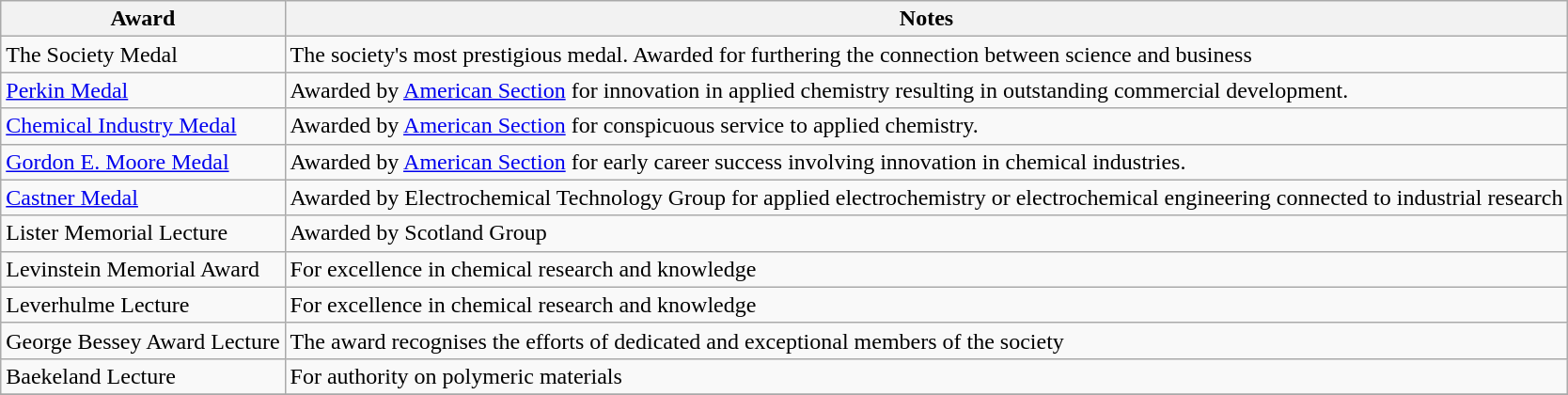<table class="wikitable sortable">
<tr>
<th>Award</th>
<th>Notes</th>
</tr>
<tr>
<td>The Society Medal</td>
<td>The society's most prestigious medal. Awarded for furthering the connection between science and business</td>
</tr>
<tr>
<td><a href='#'>Perkin Medal</a></td>
<td>Awarded by <a href='#'>American Section</a> for innovation in applied chemistry resulting in outstanding commercial development.</td>
</tr>
<tr>
<td><a href='#'>Chemical Industry Medal</a></td>
<td>Awarded by <a href='#'>American Section</a> for conspicuous service to applied chemistry.</td>
</tr>
<tr>
<td><a href='#'> Gordon E. Moore Medal</a></td>
<td>Awarded by <a href='#'>American Section</a> for early career success involving innovation in chemical industries.</td>
</tr>
<tr>
<td><a href='#'>Castner Medal</a></td>
<td>Awarded by Electrochemical Technology Group for applied electrochemistry or electrochemical engineering connected to industrial research</td>
</tr>
<tr>
<td>Lister Memorial Lecture</td>
<td>Awarded by Scotland Group</td>
</tr>
<tr>
<td>Levinstein Memorial Award</td>
<td>For excellence in chemical research and knowledge</td>
</tr>
<tr>
<td>Leverhulme Lecture</td>
<td>For excellence in chemical research and knowledge</td>
</tr>
<tr>
<td>George Bessey Award Lecture</td>
<td>The award recognises the efforts of dedicated and exceptional members of the society</td>
</tr>
<tr>
<td>Baekeland Lecture</td>
<td>For authority on polymeric materials</td>
</tr>
<tr>
</tr>
</table>
